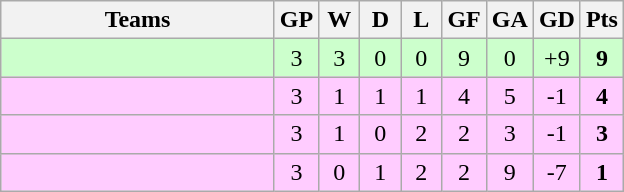<table class=wikitable style="text-align:center">
<tr>
<th width=175>Teams</th>
<th width=20>GP</th>
<th width=20>W</th>
<th width=20>D</th>
<th width=20>L</th>
<th width=20>GF</th>
<th width=20>GA</th>
<th width=20>GD</th>
<th width=20>Pts</th>
</tr>
<tr style="background:#ccffcc;">
<td style="text-align:left;"></td>
<td>3</td>
<td>3</td>
<td>0</td>
<td>0</td>
<td>9</td>
<td>0</td>
<td>+9</td>
<td><strong>9</strong></td>
</tr>
<tr style="background:#ffccff;">
<td style="text-align:left;"></td>
<td>3</td>
<td>1</td>
<td>1</td>
<td>1</td>
<td>4</td>
<td>5</td>
<td>-1</td>
<td><strong>4</strong></td>
</tr>
<tr style="background:#ffccff;">
<td style="text-align:left;"></td>
<td>3</td>
<td>1</td>
<td>0</td>
<td>2</td>
<td>2</td>
<td>3</td>
<td>-1</td>
<td><strong>3</strong></td>
</tr>
<tr style="background:#ffccff;">
<td style="text-align:left;"></td>
<td>3</td>
<td>0</td>
<td>1</td>
<td>2</td>
<td>2</td>
<td>9</td>
<td>-7</td>
<td><strong>1</strong></td>
</tr>
</table>
